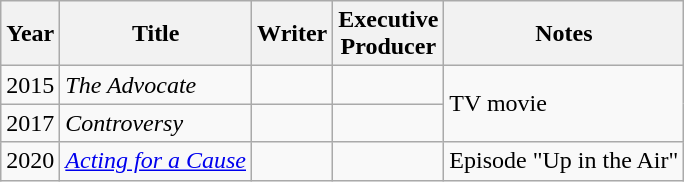<table class="wikitable">
<tr>
<th>Year</th>
<th>Title</th>
<th>Writer</th>
<th>Executive<br>Producer</th>
<th>Notes</th>
</tr>
<tr>
<td>2015</td>
<td><em>The Advocate</em></td>
<td></td>
<td></td>
<td rowspan=2>TV movie</td>
</tr>
<tr>
<td>2017</td>
<td><em>Controversy</em></td>
<td></td>
<td></td>
</tr>
<tr>
<td>2020</td>
<td><em><a href='#'>Acting for a Cause</a></em></td>
<td></td>
<td></td>
<td>Episode "Up in the Air"</td>
</tr>
</table>
